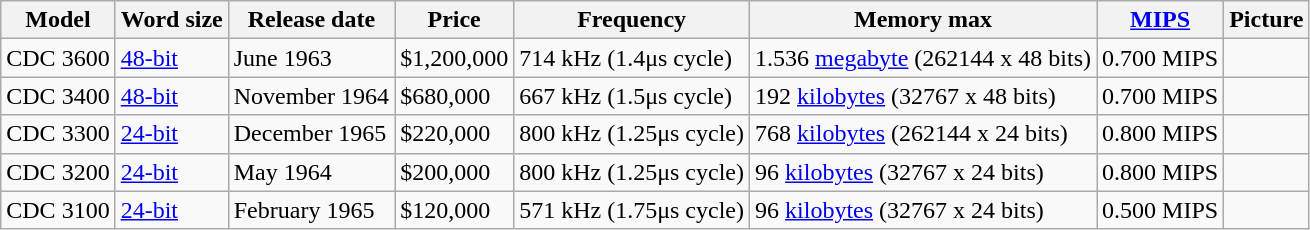<table class="wikitable sortable">
<tr>
<th>Model</th>
<th>Word size</th>
<th>Release date</th>
<th>Price</th>
<th>Frequency</th>
<th>Memory max</th>
<th><a href='#'>MIPS</a></th>
<th>Picture</th>
</tr>
<tr>
<td>CDC 3600</td>
<td><a href='#'>48-bit</a></td>
<td>June 1963</td>
<td>$1,200,000</td>
<td>714 kHz (1.4μs cycle)</td>
<td>1.536 <a href='#'>megabyte</a> (262144 x 48 bits)</td>
<td>0.700 MIPS</td>
<td></td>
</tr>
<tr>
<td>CDC 3400</td>
<td><a href='#'>48-bit</a></td>
<td>November 1964</td>
<td>$680,000</td>
<td>667 kHz (1.5μs cycle)</td>
<td>192 <a href='#'>kilobytes</a> (32767 x 48 bits)</td>
<td>0.700 MIPS</td>
<td></td>
</tr>
<tr>
<td>CDC 3300</td>
<td><a href='#'>24-bit</a></td>
<td>December 1965</td>
<td>$220,000</td>
<td>800 kHz (1.25μs cycle)</td>
<td>768 <a href='#'>kilobytes</a> (262144 x 24 bits)</td>
<td>0.800 MIPS</td>
<td></td>
</tr>
<tr>
<td>CDC 3200</td>
<td><a href='#'>24-bit</a></td>
<td>May 1964</td>
<td>$200,000</td>
<td>800 kHz (1.25μs cycle)</td>
<td>96 <a href='#'>kilobytes</a> (32767 x 24 bits)</td>
<td>0.800 MIPS</td>
<td></td>
</tr>
<tr>
<td>CDC 3100</td>
<td><a href='#'>24-bit</a></td>
<td>February 1965</td>
<td>$120,000</td>
<td>571 kHz (1.75μs cycle)</td>
<td>96 <a href='#'>kilobytes</a> (32767 x 24 bits)</td>
<td>0.500 MIPS</td>
<td></td>
</tr>
</table>
